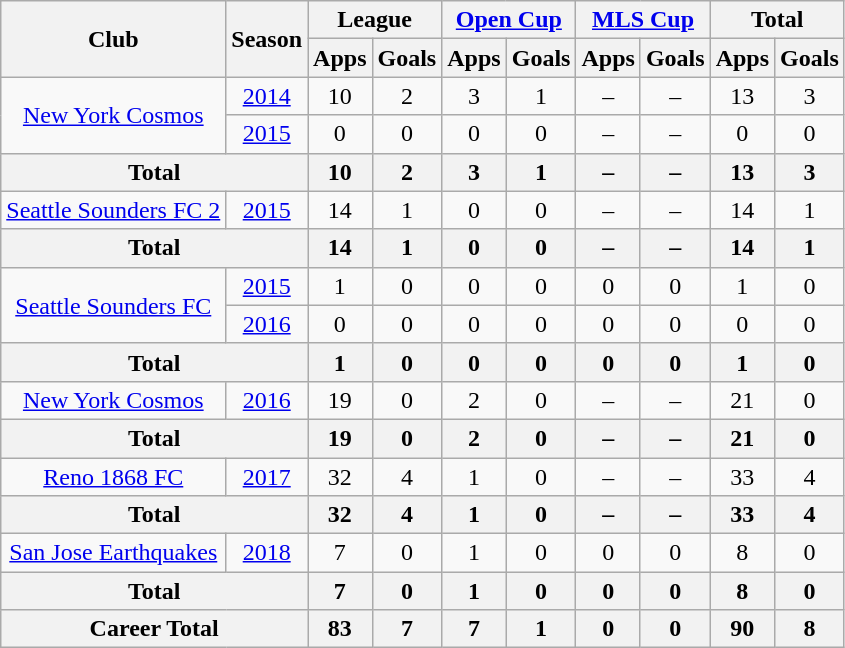<table class="wikitable" style="text-align:center;">
<tr>
<th rowspan="2">Club</th>
<th rowspan="2">Season</th>
<th colspan="2">League</th>
<th colspan="2"><a href='#'>Open Cup</a></th>
<th colspan="2"><a href='#'>MLS Cup</a></th>
<th colspan="2">Total</th>
</tr>
<tr>
<th>Apps</th>
<th>Goals</th>
<th>Apps</th>
<th>Goals</th>
<th>Apps</th>
<th>Goals</th>
<th>Apps</th>
<th>Goals</th>
</tr>
<tr>
<td rowspan="2"><a href='#'>New York Cosmos</a></td>
<td><a href='#'>2014</a></td>
<td>10</td>
<td>2</td>
<td>3</td>
<td>1</td>
<td>–</td>
<td>–</td>
<td>13</td>
<td>3</td>
</tr>
<tr>
<td><a href='#'>2015</a></td>
<td>0</td>
<td>0</td>
<td>0</td>
<td>0</td>
<td>–</td>
<td>–</td>
<td>0</td>
<td>0</td>
</tr>
<tr>
<th colspan="2">Total</th>
<th>10</th>
<th>2</th>
<th>3</th>
<th>1</th>
<th>–</th>
<th>–</th>
<th>13</th>
<th>3</th>
</tr>
<tr>
<td rowspan="1"><a href='#'>Seattle Sounders FC 2</a></td>
<td><a href='#'>2015</a></td>
<td>14</td>
<td>1</td>
<td>0</td>
<td>0</td>
<td>–</td>
<td>–</td>
<td>14</td>
<td>1</td>
</tr>
<tr>
<th colspan="2">Total</th>
<th>14</th>
<th>1</th>
<th>0</th>
<th>0</th>
<th>–</th>
<th>–</th>
<th>14</th>
<th>1</th>
</tr>
<tr>
<td rowspan="2"><a href='#'>Seattle Sounders FC</a></td>
<td><a href='#'>2015</a></td>
<td>1</td>
<td>0</td>
<td>0</td>
<td>0</td>
<td>0</td>
<td>0</td>
<td>1</td>
<td>0</td>
</tr>
<tr>
<td><a href='#'>2016</a></td>
<td>0</td>
<td>0</td>
<td>0</td>
<td>0</td>
<td>0</td>
<td>0</td>
<td>0</td>
<td>0</td>
</tr>
<tr>
<th colspan="2">Total</th>
<th>1</th>
<th>0</th>
<th>0</th>
<th>0</th>
<th>0</th>
<th>0</th>
<th>1</th>
<th>0</th>
</tr>
<tr>
<td rowspan="1"><a href='#'>New York Cosmos</a></td>
<td><a href='#'>2016</a></td>
<td>19</td>
<td>0</td>
<td>2</td>
<td>0</td>
<td>–</td>
<td>–</td>
<td>21</td>
<td>0</td>
</tr>
<tr>
<th colspan="2">Total</th>
<th>19</th>
<th>0</th>
<th>2</th>
<th>0</th>
<th>–</th>
<th>–</th>
<th>21</th>
<th>0</th>
</tr>
<tr>
<td rowspan="1"><a href='#'>Reno 1868 FC</a></td>
<td><a href='#'>2017</a></td>
<td>32</td>
<td>4</td>
<td>1</td>
<td>0</td>
<td>–</td>
<td>–</td>
<td>33</td>
<td>4</td>
</tr>
<tr>
<th colspan="2">Total</th>
<th>32</th>
<th>4</th>
<th>1</th>
<th>0</th>
<th>–</th>
<th>–</th>
<th>33</th>
<th>4</th>
</tr>
<tr>
<td rowspan="1"><a href='#'>San Jose Earthquakes</a></td>
<td><a href='#'>2018</a></td>
<td>7</td>
<td>0</td>
<td>1</td>
<td>0</td>
<td>0</td>
<td>0</td>
<td>8</td>
<td>0</td>
</tr>
<tr>
<th colspan="2">Total</th>
<th>7</th>
<th>0</th>
<th>1</th>
<th>0</th>
<th>0</th>
<th>0</th>
<th>8</th>
<th>0</th>
</tr>
<tr>
<th colspan="2">Career Total</th>
<th>83</th>
<th>7</th>
<th>7</th>
<th>1</th>
<th>0</th>
<th>0</th>
<th>90</th>
<th>8</th>
</tr>
</table>
